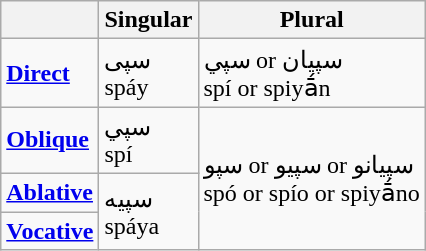<table class="wikitable">
<tr>
<th></th>
<th>Singular</th>
<th>Plural</th>
</tr>
<tr>
<td><strong><a href='#'>Direct</a></strong></td>
<td>سپی<br>spáy</td>
<td>سپي or سپیان<br>spí or spiyā́n</td>
</tr>
<tr>
<td><strong><a href='#'>Oblique</a></strong></td>
<td>سپي<br>spí</td>
<td rowspan="3">سپو or سپیو or سپیانو<br>spó or spío or spiyā́no</td>
</tr>
<tr>
<td><strong><a href='#'>Ablative</a></strong></td>
<td rowspan="2">سپیه<br>spáya</td>
</tr>
<tr>
<td><strong><a href='#'>Vocative</a></strong></td>
</tr>
</table>
